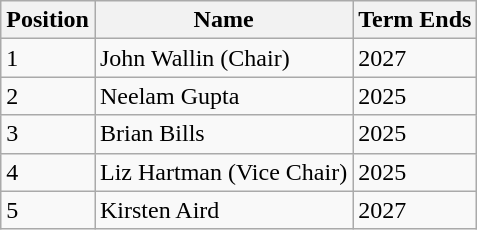<table class="wikitable">
<tr>
<th>Position</th>
<th>Name</th>
<th>Term Ends</th>
</tr>
<tr>
<td>1</td>
<td>John Wallin (Chair)</td>
<td>2027</td>
</tr>
<tr>
<td>2</td>
<td>Neelam Gupta</td>
<td>2025</td>
</tr>
<tr>
<td>3</td>
<td>Brian Bills</td>
<td>2025</td>
</tr>
<tr>
<td>4</td>
<td>Liz Hartman (Vice Chair)</td>
<td>2025</td>
</tr>
<tr>
<td>5</td>
<td>Kirsten Aird</td>
<td>2027</td>
</tr>
</table>
